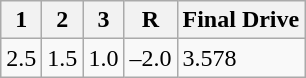<table class="wikitable" border="1">
<tr>
<th>1</th>
<th>2</th>
<th>3</th>
<th>R</th>
<th>Final Drive</th>
</tr>
<tr>
<td>2.5</td>
<td>1.5</td>
<td>1.0</td>
<td>–2.0</td>
<td>3.578</td>
</tr>
</table>
